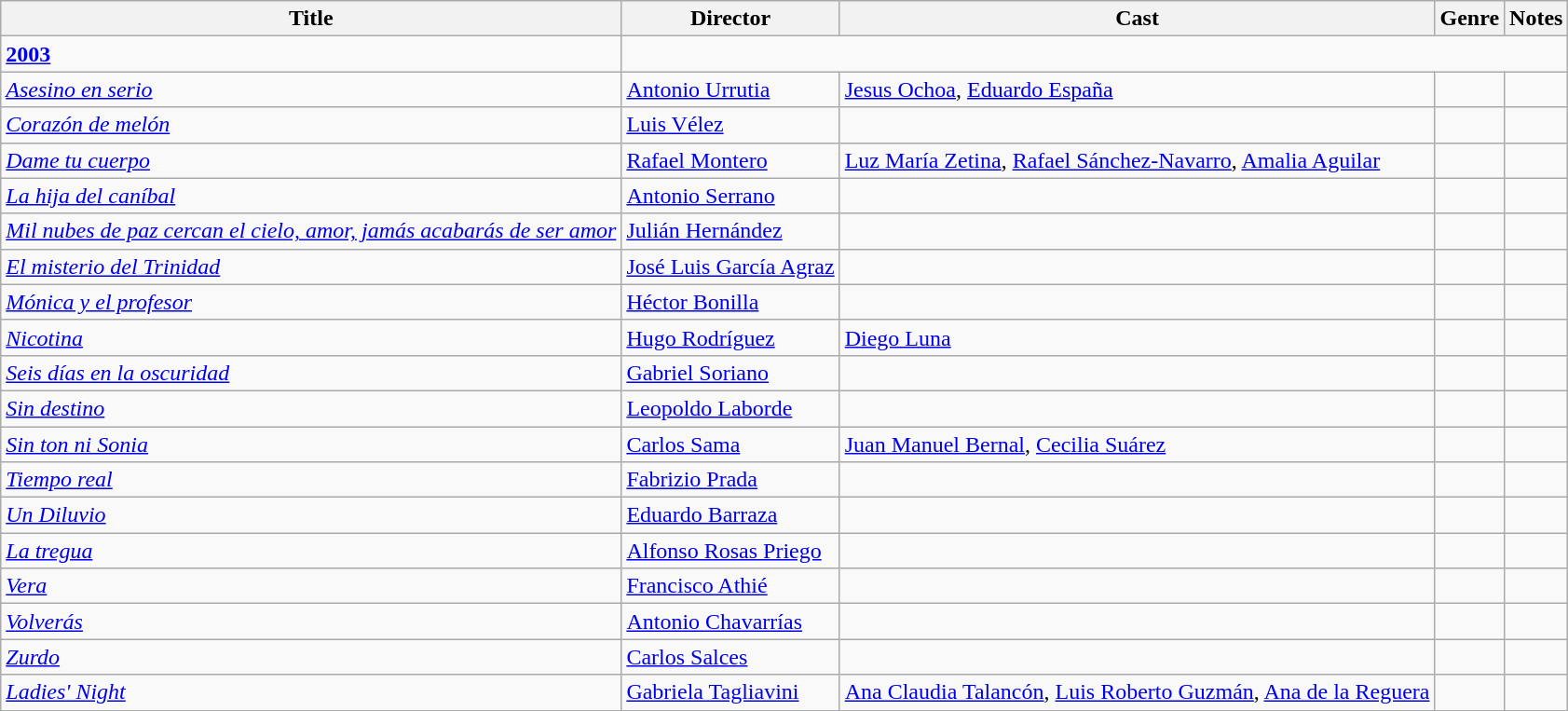<table class="wikitable">
<tr>
<th>Title</th>
<th>Director</th>
<th>Cast</th>
<th>Genre</th>
<th>Notes</th>
</tr>
<tr>
<td><strong><a href='#'>2003</a></strong></td>
</tr>
<tr>
<td><em><a href='#'>Asesino en serio</a></em></td>
<td><a href='#'>Antonio Urrutia</a></td>
<td><a href='#'>Jesus Ochoa</a>, <a href='#'>Eduardo España</a></td>
<td></td>
<td></td>
</tr>
<tr>
<td><em><a href='#'>Corazón de melón</a></em></td>
<td><a href='#'>Luis Vélez</a></td>
<td></td>
<td></td>
<td></td>
</tr>
<tr>
<td><em><a href='#'>Dame tu cuerpo</a></em></td>
<td><a href='#'>Rafael Montero</a></td>
<td><a href='#'>Luz María Zetina</a>, <a href='#'>Rafael Sánchez-Navarro</a>, <a href='#'>Amalia Aguilar</a></td>
<td></td>
<td></td>
</tr>
<tr>
<td><em><a href='#'>La hija del caníbal</a></em></td>
<td><a href='#'>Antonio Serrano</a></td>
<td></td>
<td></td>
<td></td>
</tr>
<tr>
<td><em><a href='#'>Mil nubes de paz cercan el cielo, amor, jamás acabarás de ser amor</a></em></td>
<td><a href='#'>Julián Hernández</a></td>
<td></td>
<td></td>
<td></td>
</tr>
<tr>
<td><em><a href='#'>El misterio del Trinidad</a></em></td>
<td><a href='#'>José Luis García Agraz</a></td>
<td></td>
<td></td>
<td></td>
</tr>
<tr>
<td><em><a href='#'>Mónica y el profesor</a></em></td>
<td><a href='#'>Héctor Bonilla</a></td>
<td></td>
<td></td>
<td></td>
</tr>
<tr>
<td><em><a href='#'>Nicotina</a></em></td>
<td><a href='#'>Hugo Rodríguez</a></td>
<td><a href='#'>Diego Luna</a></td>
<td></td>
<td></td>
</tr>
<tr>
<td><em><a href='#'>Seis días en la oscuridad</a></em></td>
<td><a href='#'>Gabriel Soriano</a></td>
<td></td>
<td></td>
<td></td>
</tr>
<tr>
<td><em><a href='#'>Sin destino</a></em></td>
<td><a href='#'>Leopoldo Laborde</a></td>
<td></td>
<td></td>
<td></td>
</tr>
<tr>
<td><em><a href='#'>Sin ton ni Sonia</a></em></td>
<td><a href='#'>Carlos Sama</a></td>
<td><a href='#'>Juan Manuel Bernal</a>, <a href='#'>Cecilia Suárez</a></td>
<td></td>
<td></td>
</tr>
<tr>
<td><em><a href='#'>Tiempo real</a></em></td>
<td><a href='#'>Fabrizio Prada</a></td>
<td></td>
<td></td>
<td></td>
</tr>
<tr>
<td><em><a href='#'>Un Diluvio</a></em></td>
<td><a href='#'>Eduardo Barraza</a></td>
<td></td>
<td></td>
<td></td>
</tr>
<tr>
<td><em><a href='#'>La tregua</a></em></td>
<td><a href='#'>Alfonso Rosas Priego</a></td>
<td></td>
<td></td>
<td></td>
</tr>
<tr>
<td><em><a href='#'>Vera</a></em></td>
<td><a href='#'>Francisco Athié</a></td>
<td></td>
<td></td>
<td></td>
</tr>
<tr>
<td><em><a href='#'>Volverás</a></em></td>
<td><a href='#'>Antonio Chavarrías</a></td>
<td></td>
<td></td>
<td></td>
</tr>
<tr>
<td><em><a href='#'>Zurdo</a></em></td>
<td><a href='#'>Carlos Salces</a></td>
<td></td>
<td></td>
<td></td>
</tr>
<tr>
<td><em><a href='#'>Ladies' Night</a></em></td>
<td><a href='#'>Gabriela Tagliavini</a></td>
<td><a href='#'>Ana Claudia Talancón</a>, <a href='#'>Luis Roberto Guzmán</a>, <a href='#'>Ana de la Reguera</a></td>
<td></td>
<td></td>
</tr>
<tr>
</tr>
</table>
